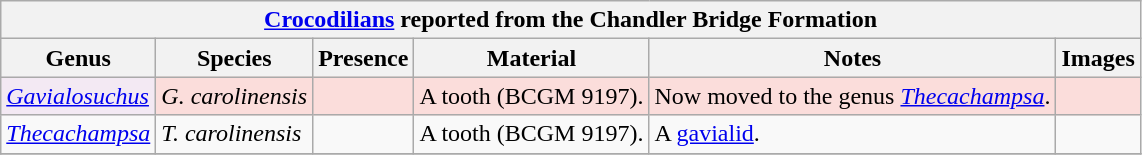<table class="wikitable" align="center">
<tr>
<th colspan="6" align="center"><strong><a href='#'>Crocodilians</a> reported from the Chandler Bridge Formation</strong></th>
</tr>
<tr>
<th>Genus</th>
<th>Species</th>
<th>Presence</th>
<th><strong>Material</strong></th>
<th>Notes</th>
<th>Images</th>
</tr>
<tr>
<td style="background:#f3e9f3;"><em><a href='#'>Gavialosuchus</a></em></td>
<td style="background:#fbdddb;"><em>G. carolinensis</em></td>
<td style="background:#fbdddb;"></td>
<td style="background:#fbdddb;">A tooth  (BCGM 9197).</td>
<td style="background:#fbdddb;">Now moved to the genus <em><a href='#'>Thecachampsa</a></em>.</td>
<td style="background:#fbdddb;"></td>
</tr>
<tr>
<td><em><a href='#'>Thecachampsa</a></em></td>
<td><em>T. carolinensis</em></td>
<td></td>
<td>A tooth (BCGM 9197).</td>
<td>A <a href='#'>gavialid</a>.</td>
<td></td>
</tr>
<tr>
</tr>
</table>
